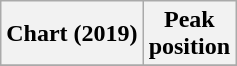<table class="wikitable">
<tr>
<th>Chart (2019)</th>
<th>Peak<br>position</th>
</tr>
<tr>
</tr>
</table>
